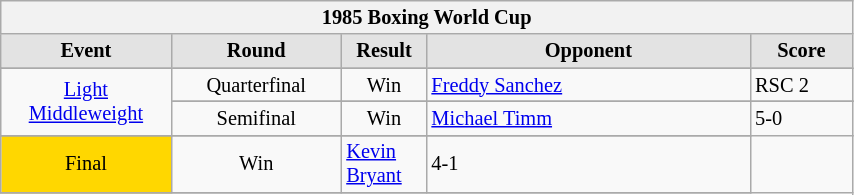<table style='font-size: 85%; text-align: left;' class='wikitable' width='45%'>
<tr>
<th colspan=5>1985 Boxing World Cup</th>
</tr>
<tr>
<th style='border-style: none none solid solid; background: #e3e3e3; width: 20%'><strong>Event</strong></th>
<th style='border-style: none none solid solid; background: #e3e3e3; width: 20%'><strong>Round</strong></th>
<th style='border-style: none none solid solid; background: #e3e3e3; width: 10%'><strong>Result</strong></th>
<th style='border-style: none none solid solid; background: #e3e3e3; width: 38%'><strong>Opponent</strong></th>
<th style='border-style: none none solid solid; background: #e3e3e3; width: 12%'><strong>Score</strong></th>
</tr>
<tr>
</tr>
<tr align=center>
<td rowspan="3" style="text-align:center;"><a href='#'>Light Middleweight</a></td>
<td align='center'>Quarterfinal</td>
<td>Win</td>
<td align='left'> <a href='#'>Freddy Sanchez</a></td>
<td align='left'>RSC 2</td>
</tr>
<tr>
</tr>
<tr align=center>
<td align='center'>Semifinal</td>
<td>Win</td>
<td align='left'> <a href='#'>Michael Timm</a></td>
<td align='left'>5-0</td>
</tr>
<tr>
</tr>
<tr align=center>
<td align='center'; bgcolor="gold">Final</td>
<td>Win</td>
<td align='left'> <a href='#'>Kevin Bryant</a></td>
<td align='left'>4-1</td>
</tr>
<tr>
</tr>
</table>
